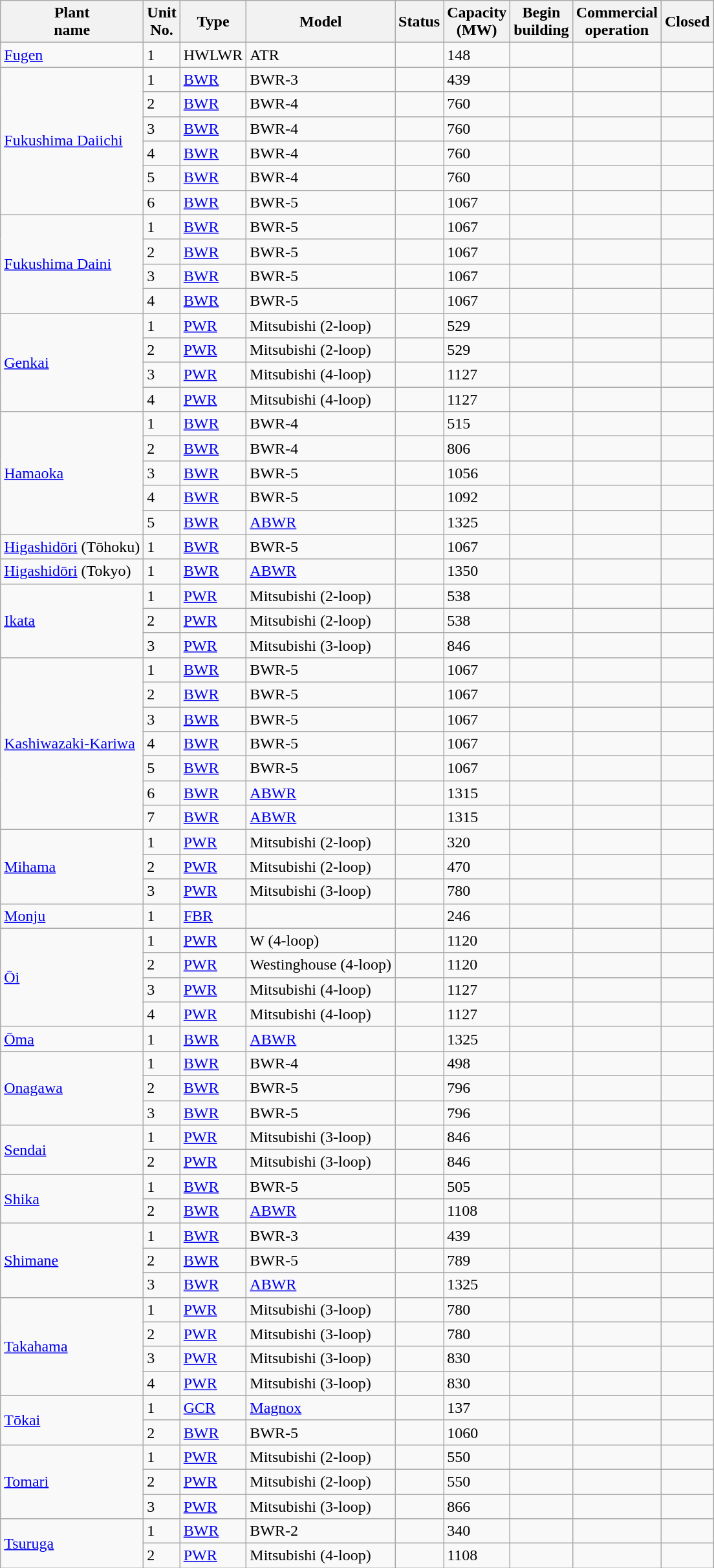<table class="wikitable sortable mw-datatable sticky-header">
<tr>
<th>Plant<br>name</th>
<th>Unit<br>No.</th>
<th>Type</th>
<th>Model</th>
<th>Status</th>
<th>Capacity<br>(MW)</th>
<th>Begin<br>building</th>
<th>Commercial<br>operation</th>
<th>Closed</th>
</tr>
<tr>
<td><a href='#'>Fugen</a></td>
<td>1</td>
<td>HWLWR</td>
<td>ATR</td>
<td></td>
<td>148</td>
<td></td>
<td></td>
<td></td>
</tr>
<tr>
<td rowspan=6><a href='#'>Fukushima Daiichi</a></td>
<td>1</td>
<td><a href='#'>BWR</a></td>
<td>BWR-3</td>
<td></td>
<td>439</td>
<td></td>
<td></td>
<td></td>
</tr>
<tr>
<td>2</td>
<td><a href='#'>BWR</a></td>
<td>BWR-4</td>
<td></td>
<td>760</td>
<td></td>
<td></td>
<td></td>
</tr>
<tr>
<td>3</td>
<td><a href='#'>BWR</a></td>
<td>BWR-4</td>
<td></td>
<td>760</td>
<td></td>
<td></td>
<td></td>
</tr>
<tr>
<td>4</td>
<td><a href='#'>BWR</a></td>
<td>BWR-4</td>
<td></td>
<td>760</td>
<td></td>
<td></td>
<td></td>
</tr>
<tr>
<td>5</td>
<td><a href='#'>BWR</a></td>
<td>BWR-4</td>
<td></td>
<td>760</td>
<td></td>
<td></td>
<td></td>
</tr>
<tr>
<td>6</td>
<td><a href='#'>BWR</a></td>
<td>BWR-5</td>
<td></td>
<td>1067</td>
<td></td>
<td></td>
<td></td>
</tr>
<tr>
<td rowspan=4><a href='#'>Fukushima Daini</a></td>
<td>1</td>
<td><a href='#'>BWR</a></td>
<td>BWR-5</td>
<td></td>
<td>1067</td>
<td></td>
<td></td>
<td></td>
</tr>
<tr>
<td>2</td>
<td><a href='#'>BWR</a></td>
<td>BWR-5</td>
<td></td>
<td>1067</td>
<td></td>
<td></td>
<td></td>
</tr>
<tr>
<td>3</td>
<td><a href='#'>BWR</a></td>
<td>BWR-5</td>
<td></td>
<td>1067</td>
<td></td>
<td></td>
<td></td>
</tr>
<tr>
<td>4</td>
<td><a href='#'>BWR</a></td>
<td>BWR-5</td>
<td></td>
<td>1067</td>
<td></td>
<td></td>
<td></td>
</tr>
<tr>
<td rowspan=4><a href='#'>Genkai</a></td>
<td>1</td>
<td><a href='#'>PWR</a></td>
<td>Mitsubishi (2-loop)</td>
<td></td>
<td>529</td>
<td></td>
<td></td>
<td></td>
</tr>
<tr>
<td>2</td>
<td><a href='#'>PWR</a></td>
<td>Mitsubishi (2-loop)</td>
<td></td>
<td>529</td>
<td></td>
<td></td>
<td></td>
</tr>
<tr>
<td>3</td>
<td><a href='#'>PWR</a></td>
<td>Mitsubishi (4-loop)</td>
<td></td>
<td>1127</td>
<td></td>
<td></td>
<td></td>
</tr>
<tr>
<td>4</td>
<td><a href='#'>PWR</a></td>
<td>Mitsubishi (4-loop)</td>
<td></td>
<td>1127</td>
<td></td>
<td></td>
<td></td>
</tr>
<tr>
<td rowspan=5><a href='#'>Hamaoka</a></td>
<td>1</td>
<td><a href='#'>BWR</a></td>
<td>BWR-4</td>
<td></td>
<td>515</td>
<td></td>
<td></td>
<td></td>
</tr>
<tr>
<td>2</td>
<td><a href='#'>BWR</a></td>
<td>BWR-4</td>
<td></td>
<td>806</td>
<td></td>
<td></td>
<td></td>
</tr>
<tr>
<td>3</td>
<td><a href='#'>BWR</a></td>
<td>BWR-5</td>
<td></td>
<td>1056</td>
<td></td>
<td></td>
<td></td>
</tr>
<tr>
<td>4</td>
<td><a href='#'>BWR</a></td>
<td>BWR-5</td>
<td></td>
<td>1092</td>
<td></td>
<td></td>
<td></td>
</tr>
<tr>
<td>5</td>
<td><a href='#'>BWR</a></td>
<td><a href='#'>ABWR</a></td>
<td></td>
<td>1325</td>
<td></td>
<td></td>
<td></td>
</tr>
<tr>
<td><a href='#'>Higashidōri</a> (Tōhoku)</td>
<td>1</td>
<td><a href='#'>BWR</a></td>
<td>BWR-5</td>
<td></td>
<td>1067</td>
<td></td>
<td></td>
<td></td>
</tr>
<tr>
<td><a href='#'>Higashidōri</a> (Tokyo)</td>
<td>1</td>
<td><a href='#'>BWR</a></td>
<td><a href='#'>ABWR</a></td>
<td></td>
<td>1350</td>
<td></td>
<td></td>
<td></td>
</tr>
<tr>
<td rowspan=3><a href='#'>Ikata</a></td>
<td>1</td>
<td><a href='#'>PWR</a></td>
<td>Mitsubishi (2-loop)</td>
<td></td>
<td>538</td>
<td></td>
<td></td>
<td></td>
</tr>
<tr>
<td>2</td>
<td><a href='#'>PWR</a></td>
<td>Mitsubishi (2-loop)</td>
<td></td>
<td>538</td>
<td></td>
<td></td>
<td></td>
</tr>
<tr>
<td>3</td>
<td><a href='#'>PWR</a></td>
<td>Mitsubishi (3-loop)</td>
<td></td>
<td>846</td>
<td></td>
<td></td>
<td></td>
</tr>
<tr>
<td rowspan=7><a href='#'>Kashiwazaki-Kariwa</a></td>
<td>1</td>
<td><a href='#'>BWR</a></td>
<td>BWR-5</td>
<td></td>
<td>1067</td>
<td></td>
<td></td>
<td></td>
</tr>
<tr>
<td>2</td>
<td><a href='#'>BWR</a></td>
<td>BWR-5</td>
<td></td>
<td>1067</td>
<td></td>
<td></td>
<td></td>
</tr>
<tr>
<td>3</td>
<td><a href='#'>BWR</a></td>
<td>BWR-5</td>
<td></td>
<td>1067</td>
<td></td>
<td></td>
<td></td>
</tr>
<tr>
<td>4</td>
<td><a href='#'>BWR</a></td>
<td>BWR-5</td>
<td></td>
<td>1067</td>
<td></td>
<td></td>
<td></td>
</tr>
<tr>
<td>5</td>
<td><a href='#'>BWR</a></td>
<td>BWR-5</td>
<td></td>
<td>1067</td>
<td></td>
<td></td>
<td></td>
</tr>
<tr>
<td>6</td>
<td><a href='#'>BWR</a></td>
<td><a href='#'>ABWR</a></td>
<td></td>
<td>1315</td>
<td></td>
<td></td>
<td></td>
</tr>
<tr>
<td>7</td>
<td><a href='#'>BWR</a></td>
<td><a href='#'>ABWR</a></td>
<td></td>
<td>1315</td>
<td></td>
<td></td>
<td></td>
</tr>
<tr>
<td rowspan=3><a href='#'>Mihama</a></td>
<td>1</td>
<td><a href='#'>PWR</a></td>
<td>Mitsubishi (2-loop)</td>
<td></td>
<td>320</td>
<td></td>
<td></td>
<td></td>
</tr>
<tr>
<td>2</td>
<td><a href='#'>PWR</a></td>
<td>Mitsubishi (2-loop)</td>
<td></td>
<td>470</td>
<td></td>
<td></td>
<td></td>
</tr>
<tr>
<td>3</td>
<td><a href='#'>PWR</a></td>
<td>Mitsubishi (3-loop)</td>
<td></td>
<td>780</td>
<td></td>
<td></td>
<td></td>
</tr>
<tr>
<td><a href='#'>Monju</a></td>
<td>1</td>
<td><a href='#'>FBR</a></td>
<td></td>
<td></td>
<td>246</td>
<td></td>
<td></td>
<td></td>
</tr>
<tr>
<td rowspan=4><a href='#'>Ōi</a></td>
<td>1</td>
<td><a href='#'>PWR</a></td>
<td>W (4-loop)</td>
<td></td>
<td>1120</td>
<td></td>
<td></td>
<td></td>
</tr>
<tr>
<td>2</td>
<td><a href='#'>PWR</a></td>
<td>Westinghouse (4-loop)</td>
<td></td>
<td>1120</td>
<td></td>
<td></td>
<td></td>
</tr>
<tr>
<td>3</td>
<td><a href='#'>PWR</a></td>
<td>Mitsubishi (4-loop)</td>
<td></td>
<td>1127</td>
<td></td>
<td></td>
<td></td>
</tr>
<tr>
<td>4</td>
<td><a href='#'>PWR</a></td>
<td>Mitsubishi (4-loop)</td>
<td></td>
<td>1127</td>
<td></td>
<td></td>
<td></td>
</tr>
<tr>
<td><a href='#'>Ōma</a></td>
<td>1</td>
<td><a href='#'>BWR</a></td>
<td><a href='#'>ABWR</a></td>
<td></td>
<td>1325</td>
<td></td>
<td></td>
<td></td>
</tr>
<tr>
<td rowspan=3><a href='#'>Onagawa</a></td>
<td>1</td>
<td><a href='#'>BWR</a></td>
<td>BWR-4</td>
<td></td>
<td>498</td>
<td></td>
<td></td>
<td></td>
</tr>
<tr>
<td>2</td>
<td><a href='#'>BWR</a></td>
<td>BWR-5</td>
<td></td>
<td>796</td>
<td></td>
<td></td>
<td></td>
</tr>
<tr>
<td>3</td>
<td><a href='#'>BWR</a></td>
<td>BWR-5</td>
<td></td>
<td>796</td>
<td></td>
<td></td>
<td></td>
</tr>
<tr>
<td rowspan="2"><a href='#'>Sendai</a></td>
<td>1</td>
<td><a href='#'>PWR</a></td>
<td>Mitsubishi (3-loop)</td>
<td></td>
<td>846</td>
<td></td>
<td></td>
<td></td>
</tr>
<tr>
<td>2</td>
<td><a href='#'>PWR</a></td>
<td>Mitsubishi (3-loop)</td>
<td></td>
<td>846</td>
<td></td>
<td></td>
<td></td>
</tr>
<tr>
<td rowspan=2><a href='#'>Shika</a></td>
<td>1</td>
<td><a href='#'>BWR</a></td>
<td>BWR-5</td>
<td></td>
<td>505</td>
<td></td>
<td></td>
<td></td>
</tr>
<tr>
<td>2</td>
<td><a href='#'>BWR</a></td>
<td><a href='#'>ABWR</a></td>
<td></td>
<td>1108</td>
<td></td>
<td></td>
<td></td>
</tr>
<tr>
<td rowspan=3><a href='#'>Shimane</a></td>
<td>1</td>
<td><a href='#'>BWR</a></td>
<td>BWR-3</td>
<td></td>
<td>439</td>
<td></td>
<td></td>
<td></td>
</tr>
<tr>
<td>2</td>
<td><a href='#'>BWR</a></td>
<td>BWR-5</td>
<td></td>
<td>789</td>
<td></td>
<td></td>
<td></td>
</tr>
<tr>
<td>3</td>
<td><a href='#'>BWR</a></td>
<td><a href='#'>ABWR</a></td>
<td></td>
<td>1325</td>
<td></td>
<td></td>
<td></td>
</tr>
<tr>
<td rowspan=4><a href='#'>Takahama</a></td>
<td>1</td>
<td><a href='#'>PWR</a></td>
<td>Mitsubishi (3-loop)</td>
<td></td>
<td>780</td>
<td></td>
<td></td>
<td></td>
</tr>
<tr>
<td>2</td>
<td><a href='#'>PWR</a></td>
<td>Mitsubishi (3-loop)</td>
<td></td>
<td>780</td>
<td></td>
<td></td>
<td></td>
</tr>
<tr>
<td>3</td>
<td><a href='#'>PWR</a></td>
<td>Mitsubishi (3-loop)</td>
<td></td>
<td>830</td>
<td></td>
<td></td>
<td></td>
</tr>
<tr>
<td>4</td>
<td><a href='#'>PWR</a></td>
<td>Mitsubishi (3-loop)</td>
<td></td>
<td>830</td>
<td></td>
<td></td>
<td></td>
</tr>
<tr>
<td rowspan=2><a href='#'>Tōkai</a></td>
<td>1</td>
<td><a href='#'>GCR</a></td>
<td><a href='#'>Magnox</a></td>
<td></td>
<td>137</td>
<td></td>
<td></td>
<td></td>
</tr>
<tr>
<td>2</td>
<td><a href='#'>BWR</a></td>
<td>BWR-5</td>
<td></td>
<td>1060</td>
<td></td>
<td></td>
<td></td>
</tr>
<tr>
<td rowspan=3><a href='#'>Tomari</a></td>
<td>1</td>
<td><a href='#'>PWR</a></td>
<td>Mitsubishi (2-loop)</td>
<td></td>
<td>550</td>
<td></td>
<td></td>
<td></td>
</tr>
<tr>
<td>2</td>
<td><a href='#'>PWR</a></td>
<td>Mitsubishi (2-loop)</td>
<td></td>
<td>550</td>
<td></td>
<td></td>
<td></td>
</tr>
<tr>
<td>3</td>
<td><a href='#'>PWR</a></td>
<td>Mitsubishi (3-loop)</td>
<td></td>
<td>866</td>
<td></td>
<td></td>
<td></td>
</tr>
<tr>
<td rowspan="2"><a href='#'>Tsuruga</a></td>
<td>1</td>
<td><a href='#'>BWR</a></td>
<td>BWR-2</td>
<td></td>
<td>340</td>
<td></td>
<td></td>
<td></td>
</tr>
<tr>
<td>2</td>
<td><a href='#'>PWR</a></td>
<td>Mitsubishi (4-loop)</td>
<td></td>
<td>1108</td>
<td></td>
<td></td>
<td></td>
</tr>
</table>
